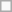<table class="wikitable floatright" style="text-align:center;">
<tr>
<td></td>
</tr>
</table>
